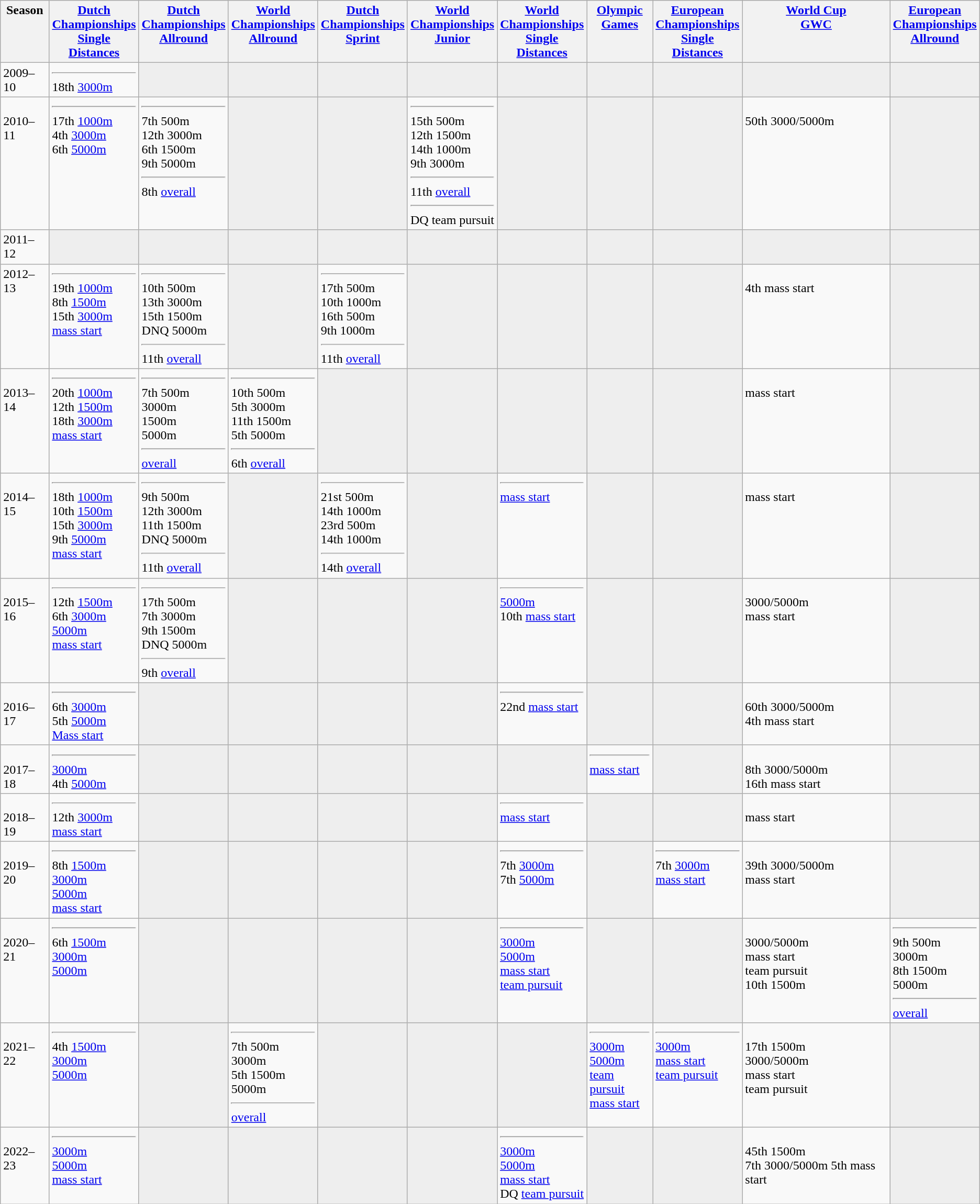<table class="wikitable">
<tr style="vertical-align: top;">
<th>Season</th>
<th><a href='#'>Dutch <br> Championships <br> Single <br> Distances</a></th>
<th><a href='#'>Dutch <br> Championships <br> Allround</a></th>
<th><a href='#'>World <br> Championships <br> Allround</a></th>
<th><a href='#'>Dutch <br> Championships <br> Sprint</a></th>
<th><a href='#'>World <br> Championships <br> Junior</a></th>
<th><a href='#'>World <br> Championships <br> Single <br> Distances</a></th>
<th><a href='#'>Olympic <br> Games</a></th>
<th><a href='#'>European <br> Championships <br> Single <br> Distances</a></th>
<th><a href='#'>World Cup <br> GWC</a></th>
<th><a href='#'>European <br> Championships <br> Allround</a></th>
</tr>
<tr style="vertical-align: top;">
<td>2009–10</td>
<td> <hr> 18th <a href='#'>3000m</a></td>
<td bgcolor=#EEEEEE></td>
<td bgcolor=#EEEEEE></td>
<td bgcolor=#EEEEEE></td>
<td bgcolor=#EEEEEE></td>
<td bgcolor=#EEEEEE></td>
<td bgcolor=#EEEEEE></td>
<td bgcolor=#EEEEEE></td>
<td bgcolor=#EEEEEE></td>
<td bgcolor=#EEEEEE></td>
</tr>
<tr style="vertical-align: top;">
<td><br> 2010–11</td>
<td> <hr> 17th <a href='#'>1000m</a> <br> 4th <a href='#'>3000m</a> <br> 6th <a href='#'>5000m</a></td>
<td> <hr> 7th 500m <br> 12th 3000m <br> 6th 1500m <br> 9th 5000m <hr> 8th <a href='#'>overall</a></td>
<td bgcolor=#EEEEEE></td>
<td bgcolor=#EEEEEE></td>
<td> <hr> 15th 500m <br> 12th 1500m <br> 14th 1000m <br> 9th 3000m <hr> 11th <a href='#'>overall</a> <hr> DQ team pursuit</td>
<td bgcolor=#EEEEEE></td>
<td bgcolor=#EEEEEE></td>
<td bgcolor=#EEEEEE></td>
<td><br> 50th 3000/5000m</td>
<td bgcolor=#EEEEEE></td>
</tr>
<tr style="vertical-align: top;">
<td>2011–12</td>
<td bgcolor=#EEEEEE></td>
<td bgcolor=#EEEEEE></td>
<td bgcolor=#EEEEEE></td>
<td bgcolor=#EEEEEE></td>
<td bgcolor=#EEEEEE></td>
<td bgcolor=#EEEEEE></td>
<td bgcolor=#EEEEEE></td>
<td bgcolor=#EEEEEE></td>
<td bgcolor=#EEEEEE></td>
<td bgcolor=#EEEEEE></td>
</tr>
<tr style="vertical-align: top;">
<td>2012–13</td>
<td> <hr> 19th <a href='#'>1000m</a> <br> 8th <a href='#'>1500m</a> <br> 15th <a href='#'>3000m</a> <br>  <a href='#'>mass start</a></td>
<td> <hr> 10th 500m <br> 13th 3000m <br> 15th 1500m <br> DNQ 5000m <hr> 11th <a href='#'>overall</a></td>
<td bgcolor=#EEEEEE></td>
<td> <hr> 17th 500m <br> 10th 1000m <br> 16th 500m <br> 9th 1000m <hr> 11th <a href='#'>overall</a></td>
<td bgcolor=#EEEEEE></td>
<td bgcolor=#EEEEEE></td>
<td bgcolor=#EEEEEE></td>
<td bgcolor=#EEEEEE></td>
<td><br> 4th mass start</td>
<td bgcolor=#EEEEEE></td>
</tr>
<tr style="vertical-align: top;">
<td><br> 2013–14</td>
<td> <hr> 20th <a href='#'>1000m</a> <br> 12th <a href='#'>1500m</a> <br> 18th <a href='#'>3000m</a> <br>  <a href='#'>mass start</a></td>
<td> <hr> 7th 500m <br>  3000m <br>  1500m <br>  5000m <hr>  <a href='#'>overall</a></td>
<td> <hr> 10th 500m <br> 5th 3000m <br> 11th 1500m <br> 5th 5000m <hr> 6th <a href='#'>overall</a></td>
<td bgcolor=#EEEEEE></td>
<td bgcolor=#EEEEEE></td>
<td bgcolor=#EEEEEE></td>
<td bgcolor=#EEEEEE></td>
<td bgcolor=#EEEEEE></td>
<td><br>  mass start</td>
<td bgcolor=#EEEEEE></td>
</tr>
<tr style="vertical-align: top;">
<td><br> 2014–15</td>
<td> <hr> 18th <a href='#'>1000m</a> <br> 10th <a href='#'>1500m</a> <br> 15th <a href='#'>3000m</a> <br> 9th <a href='#'>5000m</a> <br>  <a href='#'>mass start</a></td>
<td> <hr> 9th 500m <br> 12th 3000m <br> 11th 1500m <br> DNQ 5000m <hr> 11th <a href='#'>overall</a></td>
<td bgcolor=#EEEEEE></td>
<td> <hr> 21st 500m <br> 14th 1000m <br> 23rd 500m <br> 14th 1000m <hr> 14th <a href='#'>overall</a></td>
<td bgcolor=#EEEEEE></td>
<td> <hr>  <a href='#'>mass start</a></td>
<td bgcolor=#EEEEEE></td>
<td bgcolor=#EEEEEE></td>
<td><br>  mass start</td>
<td bgcolor=#EEEEEE></td>
</tr>
<tr style="vertical-align: top;">
<td><br> 2015–16</td>
<td> <hr> 12th <a href='#'>1500m</a> <br> 6th <a href='#'>3000m</a> <br>  <a href='#'>5000m</a> <br>  <a href='#'>mass start</a></td>
<td> <hr> 17th 500m <br> 7th 3000m <br> 9th 1500m <br> DNQ 5000m <hr> 9th <a href='#'>overall</a></td>
<td bgcolor=#EEEEEE></td>
<td bgcolor=#EEEEEE></td>
<td bgcolor=#EEEEEE></td>
<td> <hr>  <a href='#'>5000m</a> <br> 10th <a href='#'>mass start</a></td>
<td bgcolor=#EEEEEE></td>
<td bgcolor=#EEEEEE></td>
<td><br>  3000/5000m <br>  mass start</td>
<td bgcolor=#EEEEEE></td>
</tr>
<tr style="vertical-align: top;">
<td><br> 2016–17</td>
<td> <hr> 6th <a href='#'>3000m</a> <br> 5th <a href='#'>5000m</a> <br>  <a href='#'>Mass start</a></td>
<td bgcolor=#EEEEEE></td>
<td bgcolor=#EEEEEE></td>
<td bgcolor=#EEEEEE></td>
<td bgcolor=#EEEEEE></td>
<td> <hr> 22nd <a href='#'>mass start</a></td>
<td bgcolor=#EEEEEE></td>
<td bgcolor=#EEEEEE></td>
<td><br> 60th 3000/5000m <br> 4th mass start</td>
<td bgcolor=#EEEEEE></td>
</tr>
<tr style="vertical-align: top;">
<td><br> 2017–18</td>
<td> <hr>  <a href='#'>3000m</a> <br> 4th <a href='#'>5000m</a></td>
<td bgcolor=#EEEEEE></td>
<td bgcolor=#EEEEEE></td>
<td bgcolor=#EEEEEE></td>
<td bgcolor=#EEEEEE></td>
<td bgcolor=#EEEEEE></td>
<td> <hr>  <a href='#'>mass start</a></td>
<td bgcolor=#EEEEEE></td>
<td><br> 8th 3000/5000m <br> 16th mass start</td>
<td bgcolor=#EEEEEE></td>
</tr>
<tr style="vertical-align: top;">
<td><br> 2018–19</td>
<td> <hr> 12th <a href='#'>3000m</a> <br>  <a href='#'>mass start</a></td>
<td bgcolor=#EEEEEE></td>
<td bgcolor=#EEEEEE></td>
<td bgcolor=#EEEEEE></td>
<td bgcolor=#EEEEEE></td>
<td> <hr>  <a href='#'>mass start</a></td>
<td bgcolor=#EEEEEE></td>
<td bgcolor=#EEEEEE></td>
<td><br>  mass start</td>
<td bgcolor=#EEEEEE></td>
</tr>
<tr style="vertical-align: top;">
<td><br> 2019–20</td>
<td> <hr> 8th <a href='#'>1500m</a> <br>  <a href='#'>3000m</a> <br>  <a href='#'>5000m</a> <br>  <a href='#'>mass start</a></td>
<td bgcolor=#EEEEEE></td>
<td bgcolor=#EEEEEE></td>
<td bgcolor=#EEEEEE></td>
<td bgcolor=#EEEEEE></td>
<td> <hr> 7th <a href='#'>3000m</a> <br> 7th <a href='#'>5000m</a></td>
<td bgcolor=#EEEEEE></td>
<td> <hr> 7th <a href='#'>3000m</a> <br>  <a href='#'>mass start</a></td>
<td><br> 39th 3000/5000m <br>  mass start</td>
<td bgcolor=#EEEEEE></td>
</tr>
<tr style="vertical-align: top;">
<td><br> 2020–21</td>
<td> <hr> 6th <a href='#'>1500m</a> <br>  <a href='#'>3000m</a> <br>  <a href='#'>5000m</a></td>
<td bgcolor=#EEEEEE></td>
<td bgcolor=#EEEEEE></td>
<td bgcolor=#EEEEEE></td>
<td bgcolor=#EEEEEE></td>
<td> <hr>  <a href='#'>3000m</a> <br>  <a href='#'>5000m</a> <br>  <a href='#'>mass start</a> <br>  <a href='#'>team pursuit</a></td>
<td bgcolor=#EEEEEE></td>
<td bgcolor=#EEEEEE></td>
<td><br>  3000/5000m <br>  mass start <br>  team pursuit <br> 10th 1500m</td>
<td> <hr> 9th 500m <br>  3000m <br> 8th 1500m <br>  5000m <hr>  <a href='#'>overall</a></td>
</tr>
<tr style="vertical-align: top;">
<td><br> 2021–22</td>
<td> <hr> 4th <a href='#'>1500m</a> <br>  <a href='#'>3000m</a> <br>  <a href='#'>5000m</a></td>
<td bgcolor=#EEEEEE></td>
<td> <hr> 7th 500m <br>  3000m <br> 5th 1500m <br>  5000m <hr>  <a href='#'>overall</a></td>
<td bgcolor=#EEEEEE></td>
<td bgcolor=#EEEEEE></td>
<td bgcolor=#EEEEEE></td>
<td> <hr>  <a href='#'>3000m</a> <br>  <a href='#'>5000m</a> <br>  <a href='#'>team pursuit</a> <br>  <a href='#'>mass start</a></td>
<td> <hr>  <a href='#'>3000m</a> <br>  <a href='#'>mass start</a> <br>  <a href='#'>team pursuit</a></td>
<td><br> 17th 1500m <br>  3000/5000m <br>  mass start <br>  team pursuit</td>
<td bgcolor=#EEEEEE></td>
</tr>
<tr style="vertical-align: top;">
<td><br> 2022–23</td>
<td> <hr>  <a href='#'>3000m</a> <br>  <a href='#'>5000m</a> <br>  <a href='#'>mass start</a></td>
<td bgcolor=#EEEEEE></td>
<td bgcolor=#EEEEEE></td>
<td bgcolor=#EEEEEE></td>
<td bgcolor=#EEEEEE></td>
<td> <hr>  <a href='#'>3000m</a> <br>  <a href='#'>5000m</a> <br>  <a href='#'>mass start</a> <br> DQ <a href='#'>team pursuit</a></td>
<td bgcolor=#EEEEEE></td>
<td bgcolor=#EEEEEE></td>
<td><br> 45th 1500m <br> 7th 3000/5000m 5th mass start</td>
<td bgcolor=#EEEEEE></td>
</tr>
</table>
